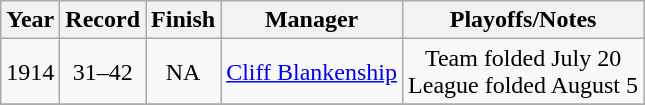<table class="wikitable">
<tr style="background: #F2F2F2;">
<th>Year</th>
<th>Record</th>
<th>Finish</th>
<th>Manager</th>
<th>Playoffs/Notes</th>
</tr>
<tr align=center>
<td>1914</td>
<td>31–42</td>
<td>NA</td>
<td><a href='#'>Cliff Blankenship</a></td>
<td>Team folded July 20<br>League folded August 5</td>
</tr>
<tr align=center>
</tr>
</table>
